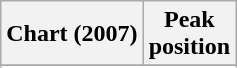<table class="wikitable sortable plainrowheaders" style="text-align:center">
<tr>
<th scope="col">Chart (2007)</th>
<th scope="col">Peak<br> position</th>
</tr>
<tr>
</tr>
<tr>
</tr>
<tr>
</tr>
<tr>
</tr>
<tr>
</tr>
</table>
